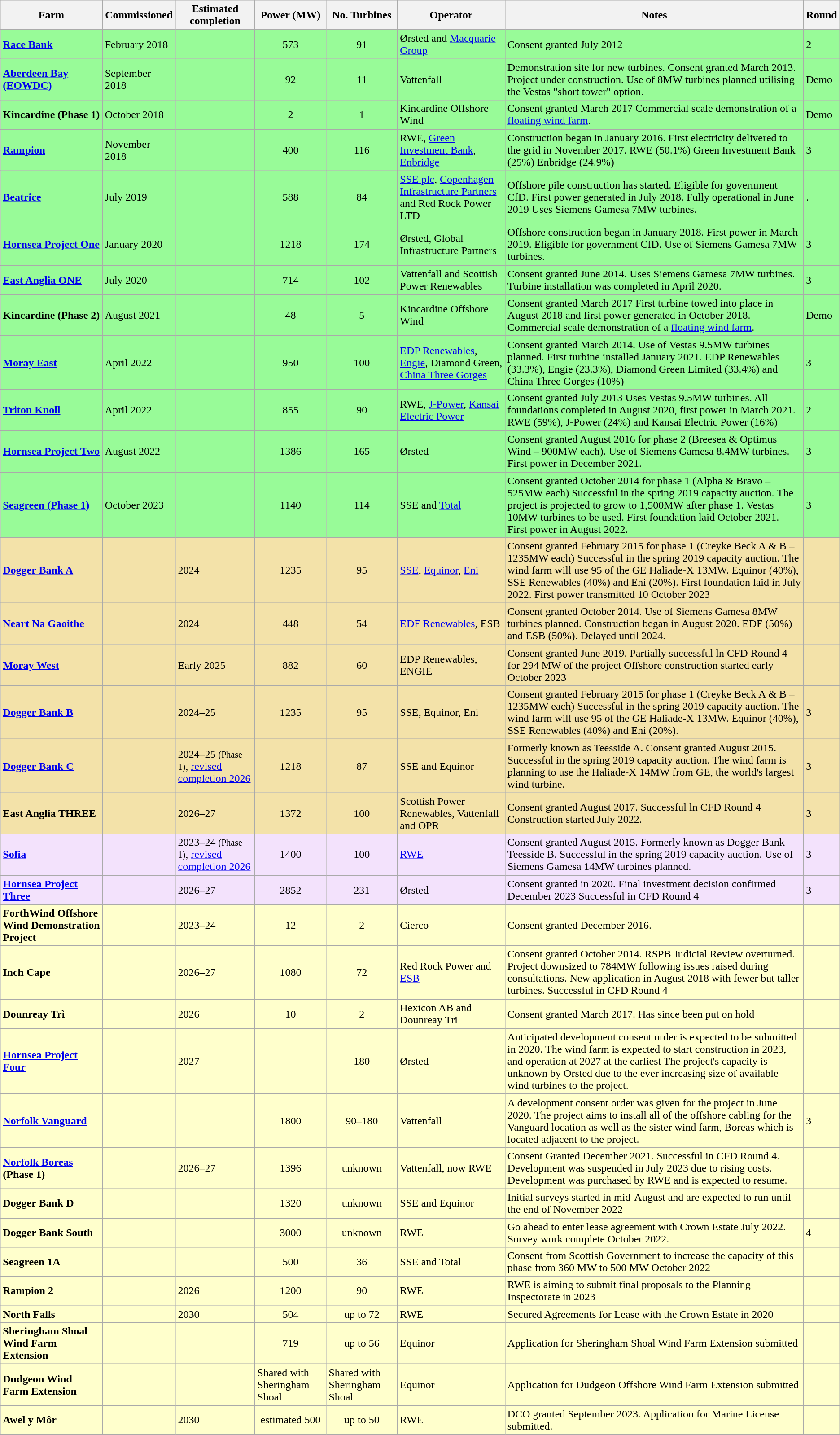<table class="wikitable sortable sticky-header">
<tr>
<th>Farm</th>
<th>Commissioned</th>
<th>Estimated<br>completion</th>
<th>Power (MW)</th>
<th>No. Turbines</th>
<th>Operator</th>
<th>Notes</th>
<th>Round</th>
</tr>
<tr style="background:#98fb98;">
<td><strong><a href='#'>Race Bank</a></strong></td>
<td>February 2018</td>
<td></td>
<td style="text-align:center;">573</td>
<td style="text-align:center;">91</td>
<td>Ørsted and <a href='#'>Macquarie Group</a></td>
<td>Consent granted July 2012</td>
<td>2</td>
</tr>
<tr style="background:#98fb98;">
<td><strong><a href='#'>Aberdeen Bay (EOWDC)</a></strong></td>
<td>September 2018</td>
<td></td>
<td style="text-align:center;">92</td>
<td style="text-align:center;">11</td>
<td>Vattenfall</td>
<td>Demonstration site for new turbines. Consent granted March 2013. Project under construction. Use of 8MW turbines planned utilising the Vestas "short tower" option.</td>
<td>Demo</td>
</tr>
<tr style="background:#98fb98;">
<td><strong>Kincardine (Phase 1)</strong></td>
<td>October 2018</td>
<td></td>
<td style="text-align:center;">2</td>
<td style="text-align:center;">1</td>
<td>Kincardine Offshore Wind</td>
<td>Consent granted March 2017 Commercial scale demonstration of a <a href='#'>floating wind farm</a>.</td>
<td>Demo</td>
</tr>
<tr style="background:#98fb98;">
<td><strong><a href='#'>Rampion</a></strong></td>
<td>November 2018</td>
<td></td>
<td style="text-align:center;">400</td>
<td style="text-align:center;">116</td>
<td>RWE, <a href='#'>Green Investment Bank</a>, <a href='#'>Enbridge</a></td>
<td>Construction began in January 2016. First electricity delivered to the grid in November 2017. RWE (50.1%)  Green Investment Bank (25%) Enbridge (24.9%)</td>
<td>3</td>
</tr>
<tr style="background:#98fb98;">
<td><strong><a href='#'>Beatrice</a></strong></td>
<td>July 2019</td>
<td></td>
<td style="text-align:center;">588</td>
<td style="text-align:center;">84</td>
<td><a href='#'>SSE plc</a>, <a href='#'>Copenhagen Infrastructure Partners</a> and Red Rock Power LTD</td>
<td>Offshore pile construction has started. Eligible for government CfD. First power generated in July 2018. Fully operational in June 2019 Uses Siemens Gamesa 7MW turbines.</td>
<td>.</td>
</tr>
<tr style="background:#98fb98;">
<td><strong><a href='#'>Hornsea Project One</a></strong></td>
<td>January 2020</td>
<td></td>
<td style="text-align:center;">1218</td>
<td style="text-align:center;">174</td>
<td>Ørsted, Global Infrastructure Partners</td>
<td>Offshore construction began in January 2018. First power in March 2019. Eligible for government CfD. Use of Siemens Gamesa 7MW turbines.</td>
<td>3</td>
</tr>
<tr style="background:#98fb98;">
<td><strong><a href='#'>East Anglia ONE</a></strong></td>
<td>July 2020</td>
<td></td>
<td style="text-align:center;">714</td>
<td style="text-align:center;">102</td>
<td>Vattenfall and Scottish Power Renewables</td>
<td>Consent granted June 2014. Uses Siemens Gamesa 7MW turbines. Turbine installation was completed in April 2020.</td>
<td>3</td>
</tr>
<tr style="background:#98fb98;">
<td><strong>Kincardine (Phase 2)</strong></td>
<td>August 2021</td>
<td></td>
<td style="text-align:center;">48</td>
<td style="text-align:center;">5</td>
<td>Kincardine Offshore Wind</td>
<td>Consent granted March 2017 First turbine towed into place in August 2018 and first power generated in October 2018. Commercial scale demonstration of a <a href='#'>floating wind farm</a>.</td>
<td>Demo</td>
</tr>
<tr style="background:#98fb98;">
<td><strong><a href='#'>Moray East</a></strong></td>
<td>April 2022</td>
<td></td>
<td style="text-align:center;">950</td>
<td style="text-align:center;">100</td>
<td><a href='#'>EDP Renewables</a>, <a href='#'>Engie</a>, Diamond Green, <a href='#'>China Three Gorges</a></td>
<td>Consent granted March 2014. Use of Vestas 9.5MW turbines planned. First turbine installed January 2021. EDP Renewables (33.3%), Engie (23.3%), Diamond Green Limited (33.4%) and China Three Gorges (10%)</td>
<td>3</td>
</tr>
<tr style="background:#98fb98;">
<td><strong><a href='#'>Triton Knoll</a></strong></td>
<td>April 2022</td>
<td></td>
<td style="text-align:center;">855</td>
<td style="text-align:center;">90</td>
<td>RWE, <a href='#'>J-Power</a>, <a href='#'>Kansai Electric Power</a></td>
<td>Consent granted July 2013 Uses Vestas 9.5MW turbines. All foundations completed in August 2020, first power in March 2021. RWE (59%), J-Power (24%) and Kansai Electric Power (16%)</td>
<td>2</td>
</tr>
<tr style="background:#98fb98;">
<td><strong><a href='#'>Hornsea Project Two</a></strong></td>
<td>August 2022</td>
<td></td>
<td style="text-align:center;">1386</td>
<td style="text-align:center;">165</td>
<td>Ørsted</td>
<td>Consent granted August 2016 for phase 2 (Breesea & Optimus Wind – 900MW each). Use of Siemens Gamesa 8.4MW turbines. First power in December 2021.</td>
<td>3</td>
</tr>
<tr style="background:#98fb98;">
<td><strong><a href='#'>Seagreen (Phase 1)</a></strong></td>
<td>October 2023</td>
<td></td>
<td style="text-align:center;">1140</td>
<td style="text-align:center;">114</td>
<td>SSE and <a href='#'>Total</a></td>
<td>Consent granted October 2014 for phase 1 (Alpha & Bravo – 525MW each) Successful in the spring 2019 capacity auction. The project is projected to grow to 1,500MW after phase 1. Vestas 10MW turbines to be used. First foundation laid October 2021. First power in August 2022.</td>
<td>3</td>
</tr>
<tr style="background:#f3e2a9;">
<td><strong><a href='#'>Dogger Bank A</a></strong></td>
<td></td>
<td>2024</td>
<td style="text-align:center;">1235</td>
<td style="text-align:center;">95</td>
<td><a href='#'>SSE</a>, <a href='#'>Equinor</a>, <a href='#'>Eni</a></td>
<td>Consent granted February 2015 for phase 1 (Creyke Beck A & B – 1235MW each) Successful in the spring 2019 capacity auction. The wind farm will use 95 of the GE Haliade-X 13MW. Equinor (40%), SSE Renewables (40%) and Eni (20%). First foundation laid in July 2022. First power transmitted 10 October 2023</td>
<td></td>
</tr>
<tr style="background:#f3e2a9;">
<td><strong><a href='#'>Neart Na Gaoithe</a></strong></td>
<td></td>
<td>2024</td>
<td style="text-align:center;">448</td>
<td style="text-align:center;">54</td>
<td><a href='#'>EDF Renewables</a>, ESB</td>
<td>Consent granted October 2014. Use of Siemens Gamesa 8MW turbines planned. Construction began in August 2020. EDF (50%) and ESB (50%). Delayed until 2024.</td>
<td></td>
</tr>
<tr style="background:#f3e2a9;">
<td><strong><a href='#'>Moray West</a></strong></td>
<td></td>
<td>Early 2025</td>
<td style="text-align:center;">882</td>
<td style="text-align:center;">60</td>
<td>EDP Renewables, ENGIE</td>
<td>Consent granted June 2019. Partially successful ln CFD Round 4 for 294 MW of the project Offshore construction started early October 2023</td>
<td></td>
</tr>
<tr style="background:#f3e2a9;">
<td><strong><a href='#'>Dogger Bank B</a></strong></td>
<td></td>
<td>2024–25</td>
<td style="text-align:center;">1235</td>
<td style="text-align:center;">95</td>
<td>SSE, Equinor, Eni</td>
<td>Consent granted February 2015 for phase 1 (Creyke Beck A & B – 1235MW each) Successful in the spring 2019 capacity auction. The wind farm will use 95 of the GE Haliade-X 13MW. Equinor (40%), SSE Renewables (40%) and Eni (20%).</td>
<td>3</td>
</tr>
<tr style="background:#f3e2a9;">
<td><strong><a href='#'>Dogger Bank C</a></strong></td>
<td></td>
<td>2024–25 <small>(Phase 1)</small>, <a href='#'>revised completion 2026</a></td>
<td style="text-align:center;">1218</td>
<td style="text-align:center;">87</td>
<td>SSE and Equinor</td>
<td>Formerly known as Teesside A. Consent granted August 2015. Successful in the spring 2019 capacity auction. The wind farm is planning to use the Haliade-X 14MW from GE, the world's largest wind turbine.</td>
<td>3</td>
</tr>
<tr style="background:#f3e2a9;">
<td><strong>East Anglia THREE</strong></td>
<td></td>
<td>2026–27</td>
<td style="text-align:center;">1372</td>
<td style="text-align:center;">100</td>
<td>Scottish Power Renewables, Vattenfall and OPR</td>
<td>Consent granted August 2017. Successful ln CFD Round 4 Construction started July 2022.</td>
<td>3</td>
</tr>
<tr style="background:#f3e2fc;">
<td><strong><a href='#'>Sofia</a></strong></td>
<td></td>
<td>2023–24 <small>(Phase 1)</small>, <a href='#'>revised completion 2026</a></td>
<td style="text-align:center;">1400</td>
<td style="text-align:center;">100</td>
<td><a href='#'>RWE</a></td>
<td>Consent granted August 2015. Formerly known as Dogger Bank Teesside B. Successful in the spring 2019 capacity auction. Use of Siemens Gamesa 14MW turbines planned.</td>
<td>3</td>
</tr>
<tr style="background:#f3e2fc;">
<td><strong><a href='#'>Hornsea Project Three</a></strong></td>
<td></td>
<td>2026–27</td>
<td style="text-align:center;">2852</td>
<td style="text-align:center;">231</td>
<td>Ørsted</td>
<td>Consent granted in 2020.  Final investment decision confirmed December 2023 Successful in CFD Round 4</td>
<td>3</td>
</tr>
<tr>
</tr>
<tr style="background:#ffc;">
<td><strong>ForthWind Offshore Wind Demonstration Project</strong></td>
<td></td>
<td>2023–24</td>
<td style="text-align:center;">12</td>
<td style="text-align:center;">2</td>
<td>Cierco</td>
<td>Consent granted December 2016.</td>
<td></td>
</tr>
<tr style="background:#ffc;">
<td><strong>Inch Cape</strong></td>
<td></td>
<td>2026–27</td>
<td style="text-align:center;">1080</td>
<td style="text-align:center;">72</td>
<td>Red Rock Power and <a href='#'>ESB</a></td>
<td>Consent granted October 2014. RSPB Judicial Review overturned. Project downsized to 784MW following issues raised during consultations. New application in August 2018 with fewer but taller turbines. Successful in CFD Round 4</td>
<td></td>
</tr>
<tr>
</tr>
<tr style="background:#ffc;">
<td><strong>Dounreay Trì</strong></td>
<td></td>
<td>2026</td>
<td style="text-align:center;">10</td>
<td style="text-align:center;">2</td>
<td>Hexicon AB and Dounreay Tri</td>
<td>Consent granted March 2017. Has since been put on hold</td>
<td></td>
</tr>
<tr style="background:#ffc;">
<td><strong><a href='#'>Hornsea Project Four</a></strong></td>
<td></td>
<td>2027</td>
<td style="text-align:center;"></td>
<td style="text-align:center;">180</td>
<td>Ørsted</td>
<td>Anticipated development consent order is expected to be submitted in 2020. The wind farm is expected to start construction in 2023, and operation at 2027 at the earliest The project's capacity is unknown by Orsted due to the ever increasing size of available wind turbines to the project.</td>
<td></td>
</tr>
<tr style="background:#ffc;">
<td><strong><a href='#'>Norfolk Vanguard</a></strong></td>
<td></td>
<td></td>
<td style="text-align:center;">1800</td>
<td style="text-align:center;">90–180</td>
<td>Vattenfall</td>
<td>A development consent order was given for the project in June 2020. The project aims to install all of the offshore cabling for the Vanguard location as well as the sister wind farm, Boreas which is located adjacent to the project.</td>
<td>3</td>
</tr>
<tr style="background:#ffc;">
<td><strong><a href='#'>Norfolk Boreas</a> (Phase 1)</strong></td>
<td></td>
<td>2026–27</td>
<td style="text-align:center;">1396</td>
<td style="text-align:center;">unknown</td>
<td>Vattenfall, now RWE</td>
<td>Consent Granted December 2021. Successful in CFD Round 4. Development was suspended in July 2023 due to rising costs. Development was purchased by RWE and is expected to resume.</td>
<td></td>
</tr>
<tr style="background:#ffc;">
<td><strong>Dogger Bank D</strong></td>
<td></td>
<td></td>
<td style="text-align:center;">1320</td>
<td style="text-align:center;">unknown</td>
<td>SSE and Equinor</td>
<td>Initial surveys started  in mid-August and are expected to run until the end of November 2022</td>
<td></td>
</tr>
<tr style="background:#ffc;">
<td><strong>Dogger Bank South</strong></td>
<td></td>
<td></td>
<td style="text-align:center;">3000</td>
<td style="text-align:center;">unknown</td>
<td>RWE</td>
<td>Go ahead to enter lease agreement with Crown Estate July 2022. Survey work complete October 2022.</td>
<td>4</td>
</tr>
<tr style="background:#ffc;">
<td><strong>Seagreen 1A</strong></td>
<td></td>
<td></td>
<td style="text-align:center;">500</td>
<td style="text-align:center;">36</td>
<td>SSE and Total</td>
<td>Consent from Scottish Government to increase the capacity of this phase from 360 MW to 500 MW October 2022</td>
<td></td>
</tr>
<tr style="background:#ffc;">
<td><strong>Rampion 2</strong></td>
<td></td>
<td>2026</td>
<td style="text-align:center;">1200</td>
<td style="text-align:center;">90</td>
<td>RWE</td>
<td>RWE is aiming to submit final proposals to the Planning Inspectorate in 2023</td>
<td></td>
</tr>
<tr style="background:#ffc;">
<td><strong>North Falls</strong></td>
<td></td>
<td>2030</td>
<td style="text-align:center;">504</td>
<td style="text-align:center;">up to 72</td>
<td>RWE</td>
<td>Secured Agreements for Lease with the Crown Estate in 2020</td>
<td></td>
</tr>
<tr style="background:#ffc;">
<td><strong>Sheringham Shoal Wind Farm Extension</strong></td>
<td></td>
<td></td>
<td style="text-align:center;">719</td>
<td style="text-align:center;">up to 56</td>
<td>Equinor</td>
<td>Application for Sheringham Shoal Wind Farm Extension submitted</td>
<td></td>
</tr>
<tr style="background:#ffc;">
<td><strong>Dudgeon Wind Farm Extension</strong></td>
<td></td>
<td></td>
<td>Shared with Sheringham Shoal</td>
<td>Shared with Sheringham Shoal</td>
<td>Equinor</td>
<td>Application for Dudgeon Offshore Wind Farm Extension submitted</td>
<td></td>
</tr>
<tr style="background:#ffc;">
<td><strong>Awel y Môr</strong></td>
<td></td>
<td>2030</td>
<td style="text-align:center;">estimated 500</td>
<td style="text-align:center;">up to 50</td>
<td>RWE</td>
<td>DCO granted September 2023. Application for Marine License submitted.</td>
<td></td>
</tr>
</table>
